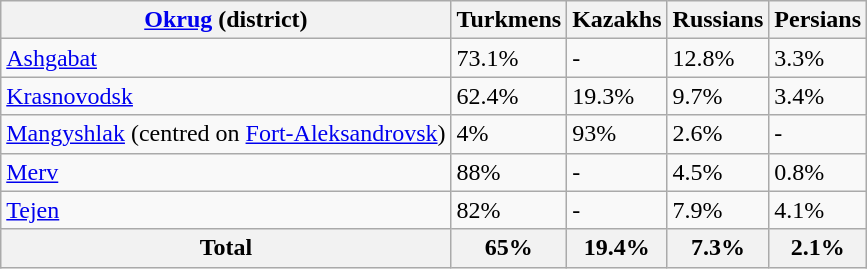<table class="wikitable">
<tr>
<th><a href='#'>Okrug</a> (district)</th>
<th>Turkmens</th>
<th>Kazakhs</th>
<th>Russians</th>
<th>Persians</th>
</tr>
<tr>
<td><a href='#'>Ashgabat</a></td>
<td>73.1%</td>
<td>-</td>
<td>12.8%</td>
<td>3.3%</td>
</tr>
<tr>
<td><a href='#'>Krasnovodsk</a></td>
<td>62.4%</td>
<td>19.3%</td>
<td>9.7%</td>
<td>3.4%</td>
</tr>
<tr>
<td><a href='#'>Mangyshlak</a> (centred on <a href='#'>Fort-Aleksandrovsk</a>)</td>
<td>4%</td>
<td>93%</td>
<td>2.6%</td>
<td>-</td>
</tr>
<tr>
<td><a href='#'>Merv</a></td>
<td>88%</td>
<td>-</td>
<td>4.5%</td>
<td>0.8%</td>
</tr>
<tr>
<td><a href='#'>Tejen</a></td>
<td>82%</td>
<td>-</td>
<td>7.9%</td>
<td>4.1%</td>
</tr>
<tr>
<th>Total</th>
<th>65%</th>
<th>19.4%</th>
<th>7.3%</th>
<th>2.1%</th>
</tr>
</table>
